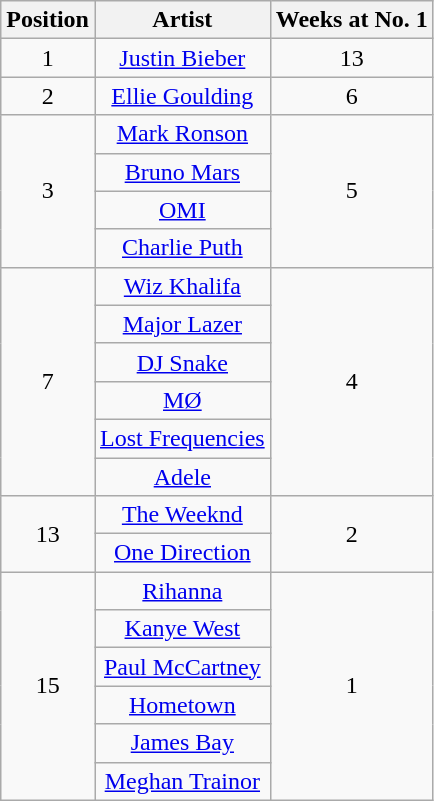<table class="wikitable">
<tr>
<th style="text-align: center;">Position</th>
<th style="text-align: center;">Artist</th>
<th style="text-align: center;">Weeks at No. 1</th>
</tr>
<tr>
<td style="text-align: center;">1</td>
<td style="text-align: center;"><a href='#'>Justin Bieber</a></td>
<td style="text-align: center;">13</td>
</tr>
<tr>
<td style="text-align: center;">2</td>
<td style="text-align: center;"><a href='#'>Ellie Goulding</a></td>
<td style="text-align: center;">6</td>
</tr>
<tr>
<td style="text-align: center;" rowspan=4>3</td>
<td style="text-align: center;"><a href='#'>Mark Ronson</a></td>
<td style="text-align: center;" rowspan=4>5</td>
</tr>
<tr>
<td style="text-align: center;"><a href='#'>Bruno Mars</a></td>
</tr>
<tr>
<td style="text-align: center;"><a href='#'>OMI</a></td>
</tr>
<tr>
<td style="text-align: center;"><a href='#'>Charlie Puth</a></td>
</tr>
<tr>
<td style="text-align: center;" rowspan=6>7</td>
<td style="text-align: center;"><a href='#'>Wiz Khalifa</a></td>
<td style="text-align: center;" rowspan=6>4</td>
</tr>
<tr>
<td style="text-align: center;"><a href='#'>Major Lazer</a></td>
</tr>
<tr>
<td style="text-align: center;"><a href='#'>DJ Snake</a></td>
</tr>
<tr>
<td style="text-align: center;"><a href='#'>MØ</a></td>
</tr>
<tr>
<td style="text-align: center;"><a href='#'>Lost Frequencies</a></td>
</tr>
<tr>
<td style="text-align: center;"><a href='#'>Adele</a></td>
</tr>
<tr>
<td style="text-align: center;" rowspan=2>13</td>
<td style="text-align: center;"><a href='#'>The Weeknd</a></td>
<td style="text-align: center;" rowspan=2>2</td>
</tr>
<tr>
<td style="text-align: center;"><a href='#'>One Direction</a></td>
</tr>
<tr>
<td style="text-align: center;" rowspan=6>15</td>
<td style="text-align: center;"><a href='#'>Rihanna</a></td>
<td style="text-align: center;" rowspan=6>1</td>
</tr>
<tr>
<td style="text-align: center;"><a href='#'>Kanye West</a></td>
</tr>
<tr>
<td style="text-align: center;"><a href='#'>Paul McCartney</a></td>
</tr>
<tr>
<td style="text-align: center;"><a href='#'>Hometown</a></td>
</tr>
<tr>
<td style="text-align: center;"><a href='#'>James Bay</a></td>
</tr>
<tr>
<td style="text-align: center;"><a href='#'>Meghan Trainor</a></td>
</tr>
</table>
